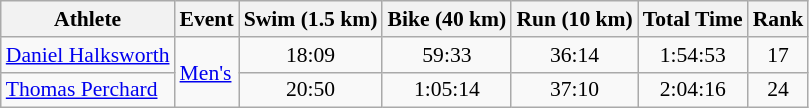<table class="wikitable" style="font-size:90%">
<tr>
<th>Athlete</th>
<th>Event</th>
<th>Swim (1.5 km)</th>
<th>Bike (40 km)</th>
<th>Run (10 km)</th>
<th>Total Time</th>
<th>Rank</th>
</tr>
<tr align=center>
<td align=left><a href='#'>Daniel Halksworth</a></td>
<td align=left rowspan=3><a href='#'>Men's</a></td>
<td>18:09</td>
<td>59:33</td>
<td>36:14</td>
<td>1:54:53</td>
<td>17</td>
</tr>
<tr align=center>
<td align=left><a href='#'>Thomas Perchard</a></td>
<td>20:50</td>
<td>1:05:14</td>
<td>37:10</td>
<td>2:04:16</td>
<td>24</td>
</tr>
</table>
